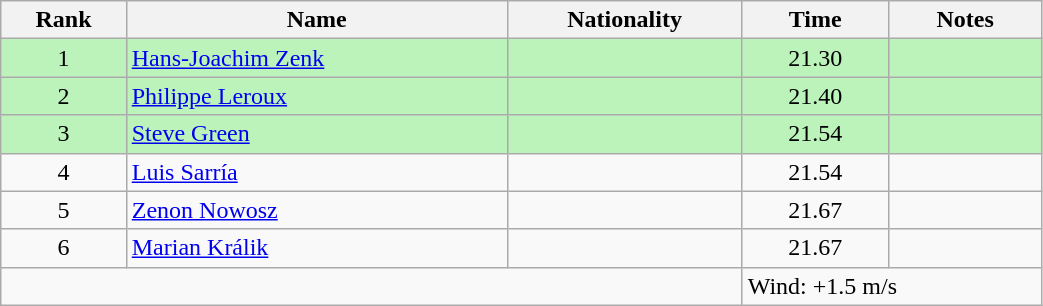<table class="wikitable sortable" style="text-align:center;width: 55%">
<tr>
<th>Rank</th>
<th>Name</th>
<th>Nationality</th>
<th>Time</th>
<th>Notes</th>
</tr>
<tr bgcolor=bbf3bb>
<td>1</td>
<td align=left><a href='#'>Hans-Joachim Zenk</a></td>
<td align=left></td>
<td>21.30</td>
<td></td>
</tr>
<tr bgcolor=bbf3bb>
<td>2</td>
<td align=left><a href='#'>Philippe Leroux</a></td>
<td align=left></td>
<td>21.40</td>
<td></td>
</tr>
<tr bgcolor=bbf3bb>
<td>3</td>
<td align=left><a href='#'>Steve Green</a></td>
<td align=left></td>
<td>21.54</td>
<td></td>
</tr>
<tr>
<td>4</td>
<td align=left><a href='#'>Luis Sarría</a></td>
<td align=left></td>
<td>21.54</td>
<td></td>
</tr>
<tr>
<td>5</td>
<td align=left><a href='#'>Zenon Nowosz</a></td>
<td align=left></td>
<td>21.67</td>
<td></td>
</tr>
<tr>
<td>6</td>
<td align=left><a href='#'>Marian Králik</a></td>
<td align=left></td>
<td>21.67</td>
<td></td>
</tr>
<tr class="sortbottom">
<td colspan="3"></td>
<td colspan="2" style="text-align:left;">Wind: +1.5 m/s</td>
</tr>
</table>
